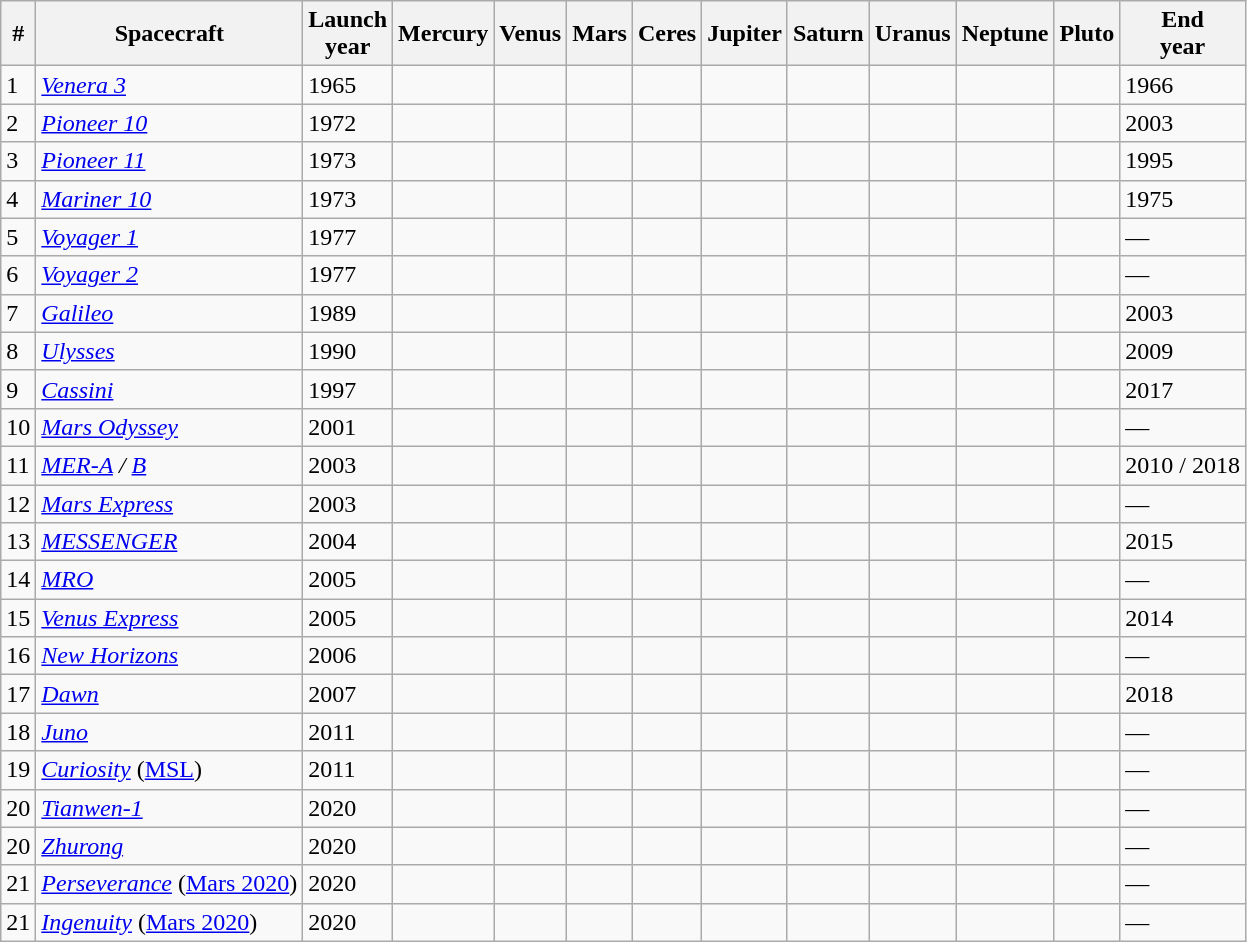<table class="wikitable" style="float: left; margin-right: 0px; margin-left: 1em;">
<tr>
<th>#</th>
<th>Spacecraft</th>
<th>Launch<br> year</th>
<th>Mercury</th>
<th>Venus</th>
<th>Mars</th>
<th>Ceres</th>
<th>Jupiter</th>
<th>Saturn</th>
<th>Uranus</th>
<th>Neptune</th>
<th>Pluto</th>
<th>End <br>year</th>
</tr>
<tr>
<td>1</td>
<td><em><a href='#'>Venera 3</a></em></td>
<td>1965</td>
<td></td>
<td></td>
<td></td>
<td></td>
<td></td>
<td></td>
<td></td>
<td></td>
<td></td>
<td>1966</td>
</tr>
<tr>
<td>2</td>
<td><em><a href='#'>Pioneer 10</a></em></td>
<td>1972</td>
<td></td>
<td></td>
<td></td>
<td></td>
<td></td>
<td></td>
<td></td>
<td></td>
<td></td>
<td>2003</td>
</tr>
<tr>
<td>3</td>
<td><em><a href='#'>Pioneer 11</a></em></td>
<td>1973</td>
<td></td>
<td></td>
<td></td>
<td></td>
<td></td>
<td></td>
<td></td>
<td></td>
<td></td>
<td>1995</td>
</tr>
<tr>
<td>4</td>
<td><em><a href='#'>Mariner 10</a></em></td>
<td>1973</td>
<td></td>
<td></td>
<td></td>
<td></td>
<td></td>
<td></td>
<td></td>
<td></td>
<td></td>
<td>1975</td>
</tr>
<tr>
<td>5</td>
<td><em><a href='#'>Voyager 1</a></em></td>
<td>1977</td>
<td></td>
<td></td>
<td></td>
<td></td>
<td></td>
<td></td>
<td></td>
<td></td>
<td></td>
<td>—</td>
</tr>
<tr>
<td>6</td>
<td><em><a href='#'>Voyager 2</a></em></td>
<td>1977</td>
<td></td>
<td></td>
<td></td>
<td></td>
<td></td>
<td></td>
<td></td>
<td></td>
<td></td>
<td>—</td>
</tr>
<tr>
<td>7</td>
<td><em><a href='#'>Galileo</a></em></td>
<td>1989</td>
<td></td>
<td></td>
<td></td>
<td></td>
<td></td>
<td></td>
<td></td>
<td></td>
<td></td>
<td>2003</td>
</tr>
<tr>
<td>8</td>
<td><em><a href='#'>Ulysses</a></em></td>
<td>1990</td>
<td></td>
<td></td>
<td></td>
<td></td>
<td></td>
<td></td>
<td></td>
<td></td>
<td></td>
<td>2009</td>
</tr>
<tr>
<td>9</td>
<td><em><a href='#'>Cassini</a></em></td>
<td>1997</td>
<td></td>
<td></td>
<td></td>
<td></td>
<td></td>
<td></td>
<td></td>
<td></td>
<td></td>
<td>2017</td>
</tr>
<tr>
<td>10</td>
<td><em><a href='#'>Mars Odyssey</a></em></td>
<td>2001</td>
<td></td>
<td></td>
<td></td>
<td></td>
<td></td>
<td></td>
<td></td>
<td></td>
<td></td>
<td>—</td>
</tr>
<tr>
<td>11</td>
<td><em><a href='#'>MER-A</a> / <a href='#'>B</a></em></td>
<td>2003</td>
<td></td>
<td></td>
<td></td>
<td></td>
<td></td>
<td></td>
<td></td>
<td></td>
<td></td>
<td>2010 / 2018</td>
</tr>
<tr>
<td>12</td>
<td><em><a href='#'>Mars Express</a></em></td>
<td>2003</td>
<td></td>
<td></td>
<td></td>
<td></td>
<td></td>
<td></td>
<td></td>
<td></td>
<td></td>
<td>—</td>
</tr>
<tr>
<td>13</td>
<td><em><a href='#'>MESSENGER</a></em></td>
<td>2004</td>
<td></td>
<td></td>
<td></td>
<td></td>
<td></td>
<td></td>
<td></td>
<td></td>
<td></td>
<td>2015</td>
</tr>
<tr>
<td>14</td>
<td><em><a href='#'>MRO</a></em></td>
<td>2005</td>
<td></td>
<td></td>
<td></td>
<td></td>
<td></td>
<td></td>
<td></td>
<td></td>
<td></td>
<td>—</td>
</tr>
<tr>
<td>15</td>
<td><em><a href='#'>Venus Express</a></em></td>
<td>2005</td>
<td></td>
<td></td>
<td></td>
<td></td>
<td></td>
<td></td>
<td></td>
<td></td>
<td></td>
<td>2014</td>
</tr>
<tr>
<td>16</td>
<td><em><a href='#'>New Horizons</a></em></td>
<td>2006</td>
<td></td>
<td></td>
<td></td>
<td></td>
<td></td>
<td></td>
<td></td>
<td></td>
<td></td>
<td>—</td>
</tr>
<tr>
<td>17</td>
<td><em><a href='#'>Dawn</a></em></td>
<td>2007</td>
<td></td>
<td></td>
<td></td>
<td></td>
<td></td>
<td></td>
<td></td>
<td></td>
<td></td>
<td>2018</td>
</tr>
<tr>
<td>18</td>
<td><em><a href='#'>Juno</a></em></td>
<td>2011</td>
<td></td>
<td></td>
<td></td>
<td></td>
<td></td>
<td></td>
<td></td>
<td></td>
<td></td>
<td>—</td>
</tr>
<tr>
<td>19</td>
<td><em><a href='#'>Curiosity</a></em> (<a href='#'>MSL</a>)</td>
<td>2011</td>
<td></td>
<td></td>
<td></td>
<td></td>
<td></td>
<td></td>
<td></td>
<td></td>
<td></td>
<td>—</td>
</tr>
<tr>
<td>20</td>
<td><em><a href='#'>Tianwen-1</a></em></td>
<td>2020</td>
<td></td>
<td></td>
<td></td>
<td></td>
<td></td>
<td></td>
<td></td>
<td></td>
<td></td>
<td>—</td>
</tr>
<tr>
<td>20</td>
<td><em><a href='#'>Zhurong</a></em></td>
<td>2020</td>
<td></td>
<td></td>
<td></td>
<td></td>
<td></td>
<td></td>
<td></td>
<td></td>
<td></td>
<td>—</td>
</tr>
<tr>
<td>21</td>
<td><em><a href='#'>Perseverance</a></em> (<a href='#'>Mars 2020</a>)</td>
<td>2020</td>
<td></td>
<td></td>
<td></td>
<td></td>
<td></td>
<td></td>
<td></td>
<td></td>
<td></td>
<td>—</td>
</tr>
<tr>
<td>21</td>
<td><em><a href='#'>Ingenuity</a></em> (<a href='#'>Mars 2020</a>)</td>
<td>2020</td>
<td></td>
<td></td>
<td></td>
<td></td>
<td></td>
<td></td>
<td></td>
<td></td>
<td></td>
<td>—</td>
</tr>
</table>
